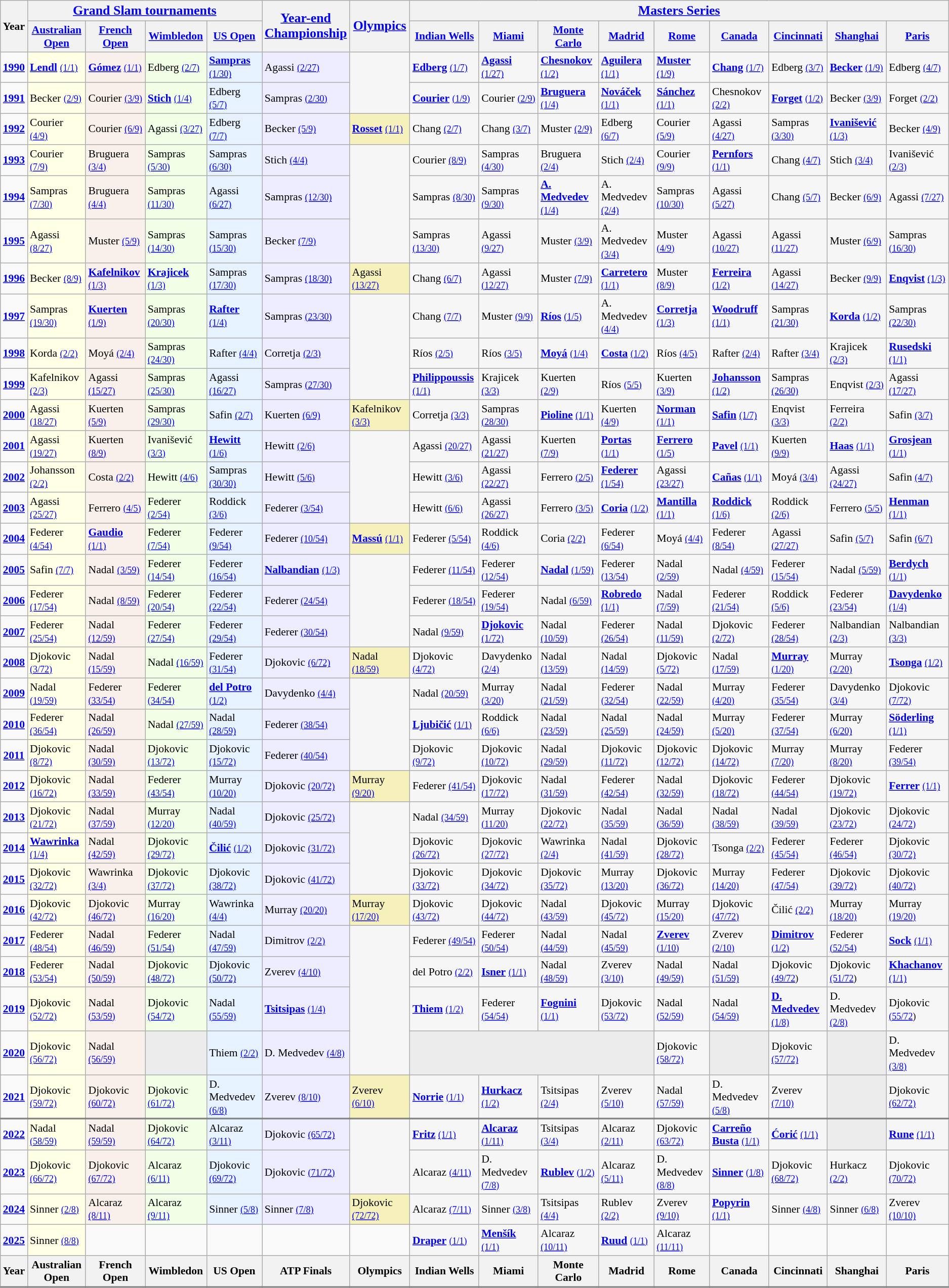<table class="wikitable nowrap" style="font-size:90%">
<tr>
<th rowspan="2">Year</th>
<th colspan="4"><big><a href='#'>Grand Slam tournaments</a></big></th>
<th rowspan="2"><big><a href='#'>Year-end<br>Championship</a></big></th>
<th rowspan="2"><big><a href='#'>Olympics</a></big></th>
<th colspan="9"><big><a href='#'>Masters Series</a><small></small></big></th>
</tr>
<tr>
<th><a href='#'>Australian Open</a></th>
<th><a href='#'>French Open</a></th>
<th><a href='#'>Wimbledon</a></th>
<th><a href='#'>US Open</a></th>
<th><a href='#'>Indian Wells</a></th>
<th><a href='#'>Miami</a></th>
<th><a href='#'>Monte Carlo</a></th>
<th><a href='#'>Madrid</a><small></small></th>
<th><a href='#'>Rome</a></th>
<th><a href='#'>Canada</a></th>
<th><a href='#'>Cincinnati</a></th>
<th><a href='#'>Shanghai</a><small></small></th>
<th><a href='#'>Paris</a></th>
</tr>
<tr>
<td style="text-align:center;"><a href='#'><strong>1990</strong></a></td>
<td style="background:#FFFFE6;"> <a href='#'><strong>Lendl</strong></a> <small><a href='#'>(1/1)</a></small></td>
<td style="background:#f9f0eb;"> <a href='#'><strong>Gómez</strong></a> <small><a href='#'>(1/1)</a></small></td>
<td style="background:#F2FFE6;"> Edberg <small><a href='#'>(2/7)</a></small></td>
<td style="background:#E6F2FF;"> <a href='#'><strong>Sampras</strong></a> <small><a href='#'>(1/30)</a></small></td>
<td style="background:#EDEDFF;"> Agassi <small><a href='#'>(2/27)</a></small></td>
<td rowspan="2" style="text-align:center; background:#F6F6F6; color:#767676;"></td>
<td style="background:#F6F6F6;"> <a href='#'><strong>Edberg</strong></a> <small><a href='#'>(1/7)</a></small></td>
<td style="background:#F6F6F6;"> <a href='#'><strong>Agassi</strong></a> <small><a href='#'>(1/27)</a></small></td>
<td style="background:#F6F6F6;"> <a href='#'><strong>Chesnokov</strong></a> <small><a href='#'>(1/2)</a></small></td>
<td style="background:#F6F6F6;"> <a href='#'><strong>Aguilera</strong></a> <small><a href='#'>(1/1)</a></small></td>
<td style="background:#F6F6F6;"> <a href='#'><strong>Muster</strong></a> <small><a href='#'>(1/9)</a></small></td>
<td style="background:#F6F6F6;"> <a href='#'><strong>Chang</strong></a> <small><a href='#'>(1/7)</a></small></td>
<td style="background:#F6F6F6;"> Edberg <small><a href='#'>(3/7)</a></small></td>
<td style="background:#F6F6F6;"> <a href='#'><strong>Becker</strong></a> <small><a href='#'>(1/9)</a></small></td>
<td style="background:#F6F6F6;"> Edberg <small><a href='#'>(4/7)</a></small></td>
</tr>
<tr>
<td style="text-align:center;"><a href='#'><strong>1991</strong></a></td>
<td style="background:#FFFFE6;"> Becker <small><a href='#'>(2/9)</a></small></td>
<td style="background:#f9f0eb;"> Courier <small><a href='#'>(3/9)</a></small></td>
<td style="background:#F2FFE6;"> <a href='#'><strong>Stich</strong></a> <small><a href='#'>(1/4)</a></small></td>
<td style="background:#E6F2FF;"> Edberg <small><a href='#'>(5/7)</a></small></td>
<td style="background:#EDEDFF;"> Sampras <small><a href='#'>(2/30)</a></small></td>
<td style="background:#F6F6F6;"> <a href='#'><strong>Courier</strong></a> <small><a href='#'>(1/9)</a></small></td>
<td style="background:#F6F6F6;"> Courier <small><a href='#'>(2/9)</a></small></td>
<td style="background:#F6F6F6;"> <a href='#'><strong>Bruguera</strong></a> <small><a href='#'>(1/4)</a></small></td>
<td style="background:#F6F6F6;"> <a href='#'><strong>Nováček</strong></a> <small><a href='#'>(1/1)</a></small></td>
<td style="background:#F6F6F6;"> <a href='#'><strong>Sánchez</strong></a> <small><a href='#'>(1/1)</a></small></td>
<td style="background:#F6F6F6;"> Chesnokov <small><a href='#'>(2/2)</a></small></td>
<td style="background:#F6F6F6;"> <a href='#'><strong>Forget</strong></a> <small><a href='#'>(1/2)</a></small></td>
<td style="background:#F6F6F6;"> Becker <small><a href='#'>(3/9)</a></small></td>
<td style="background:#F6F6F6;"> Forget <small><a href='#'>(2/2)</a></small></td>
</tr>
<tr>
<td style="text-align:center;"><a href='#'><strong>1992</strong></a></td>
<td style="background:#FFFFE6;"> Courier <small><a href='#'>(4/9)</a></small></td>
<td style="background:#f9f0eb;"> Courier <small><a href='#'>(6/9)</a></small></td>
<td style="background:#F2FFE6;"> Agassi <small><a href='#'>(3/27)</a></small></td>
<td style="background:#E6F2FF;"> Edberg <small><a href='#'>(7/7)</a></small></td>
<td style="background:#EDEDFF;"> Becker <small><a href='#'>(5/9)</a></small></td>
<td style="background:#f6f0ba;"> <a href='#'><strong>Rosset</strong></a> <small><a href='#'>(1/1)</a></small></td>
<td style="background:#F6F6F6;"> Chang <small><a href='#'>(2/7)</a></small></td>
<td style="background:#F6F6F6;"> Chang <small><a href='#'>(3/7)</a></small></td>
<td style="background:#F6F6F6;"> Muster <small><a href='#'>(2/9)</a></small></td>
<td style="background:#F6F6F6;"> Edberg <small><a href='#'>(6/7)</a></small></td>
<td style="background:#F6F6F6;"> Courier <small><a href='#'>(5/9)</a></small></td>
<td style="background:#F6F6F6;"> Agassi <small><a href='#'>(4/27)</a></small></td>
<td style="background:#F6F6F6;"> Sampras <small><a href='#'>(3/30)</a></small></td>
<td style="background:#F6F6F6;"> <a href='#'><strong>Ivanišević</strong></a> <small><a href='#'>(1/3)</a></small></td>
<td style="background:#F6F6F6;"> Becker <small><a href='#'>(4/9)</a></small></td>
</tr>
<tr>
<td style="text-align:center;"><a href='#'><strong>1993</strong></a></td>
<td style="background:#FFFFE6;"> Courier <small><a href='#'>(7/9)</a></small></td>
<td style="background:#f9f0eb;"> Bruguera <small><a href='#'>(3/4)</a></small></td>
<td style="background:#F2FFE6;"> Sampras <small><a href='#'>(5/30)</a></small></td>
<td style="background:#E6F2FF;"> Sampras <small><a href='#'>(6/30)</a></small></td>
<td style="background:#EDEDFF;"> Stich <small><a href='#'>(4/4)</a></small></td>
<td rowspan="3" style="text-align:center; background:#F6F6F6; color:#767676;"></td>
<td style="background:#F6F6F6;"> Courier <small><a href='#'>(8/9)</a></small></td>
<td style="background:#F6F6F6;"> Sampras <small><a href='#'>(4/30)</a></small></td>
<td style="background:#F6F6F6;"> Bruguera <small><a href='#'>(2/4)</a></small></td>
<td style="background:#F6F6F6;"> Stich <small><a href='#'>(2/4)</a></small></td>
<td style="background:#F6F6F6;"> Courier <small><a href='#'>(9/9)</a></small></td>
<td style="background:#F6F6F6;"> <a href='#'><strong>Pernfors</strong></a> <small><a href='#'>(1/1)</a></small></td>
<td style="background:#F6F6F6;"> Chang <small><a href='#'>(4/7)</a></small></td>
<td style="background:#F6F6F6;"> Stich <small><a href='#'>(3/4)</a></small></td>
<td style="background:#F6F6F6;"> Ivanišević <small><a href='#'>(2/3)</a></small></td>
</tr>
<tr>
<td style="text-align:center;"><a href='#'><strong>1994</strong></a></td>
<td style="background:#FFFFE6;"> Sampras <small><a href='#'>(7/30)</a></small></td>
<td style="background:#f9f0eb;"> Bruguera <small><a href='#'>(4/4)</a></small></td>
<td style="background:#F2FFE6;"> Sampras <small><a href='#'>(11/30)</a></small></td>
<td style="background:#E6F2FF;"> Agassi <small><a href='#'>(6/27)</a></small></td>
<td style="background:#EDEDFF;"> Sampras <small><a href='#'>(12/30)</a></small></td>
<td style="background:#F6F6F6;"> Sampras <small><a href='#'>(8/30)</a></small></td>
<td style="background:#F6F6F6;"> Sampras <small><a href='#'>(9/30)</a></small></td>
<td style="background:#F6F6F6;"> <a href='#'><strong>A. Medvedev</strong></a> <small><a href='#'>(1/4)</a></small></td>
<td style="background:#F6F6F6;"> A. Medvedev <small><a href='#'>(2/4)</a></small></td>
<td style="background:#F6F6F6;"> Sampras <small><a href='#'>(10/30)</a></small></td>
<td style="background:#F6F6F6;"> Agassi <small><a href='#'>(5/27)</a></small></td>
<td style="background:#F6F6F6;"> Chang <small><a href='#'>(5/7)</a></small></td>
<td style="background:#F6F6F6;"> Becker <small><a href='#'>(6/9)</a></small></td>
<td style="background:#F6F6F6;"> Agassi <small><a href='#'>(7/27)</a></small></td>
</tr>
<tr>
<td style="text-align:center;"><a href='#'><strong>1995</strong></a></td>
<td style="background:#FFFFE6;"> Agassi <small><a href='#'>(8/27)</a></small></td>
<td style="background:#f9f0eb;"> Muster <small><a href='#'>(5/9)</a></small></td>
<td style="background:#F2FFE6;"> Sampras <small><a href='#'>(14/30)</a></small></td>
<td style="background:#E6F2FF;"> Sampras <small><a href='#'>(15/30)</a></small></td>
<td style="background:#EDEDFF;"> Becker <small><a href='#'>(7/9)</a></small></td>
<td style="background:#F6F6F6;"> Sampras <small><a href='#'>(13/30)</a></small></td>
<td style="background:#F6F6F6;"> Agassi <small><a href='#'>(9/27)</a></small></td>
<td style="background:#F6F6F6;"> Muster <small><a href='#'>(3/9)</a></small></td>
<td style="background:#F6F6F6;"> A. Medvedev <small><a href='#'>(3/4)</a></small></td>
<td style="background:#F6F6F6;"> Muster <small><a href='#'>(4/9)</a></small></td>
<td style="background:#F6F6F6;"> Agassi <small><a href='#'>(10/27)</a></small></td>
<td style="background:#F6F6F6;"> Agassi <small><a href='#'>(11/27)</a></small></td>
<td style="background:#F6F6F6;"> Muster <small><a href='#'>(6/9)</a></small></td>
<td style="background:#F6F6F6;"> Sampras <small><a href='#'>(16/30)</a></small></td>
</tr>
<tr>
<td style="text-align:center;"><a href='#'><strong>1996</strong></a></td>
<td style="background:#FFFFE6;"> Becker <small><a href='#'>(8/9)</a></small></td>
<td style="background:#f9f0eb;"> <a href='#'><strong>Kafelnikov</strong></a> <small><a href='#'>(1/3)</a></small></td>
<td style="background:#F2FFE6;"> <a href='#'><strong>Krajicek</strong></a> <small><a href='#'>(1/3)</a></small></td>
<td style="background:#E6F2FF;"> Sampras <small><a href='#'>(17/30)</a></small></td>
<td style="background:#EDEDFF;"> Sampras <small><a href='#'>(18/30)</a></small></td>
<td style="background:#f6f0ba;"> Agassi <small><a href='#'>(13/27)</a></small></td>
<td style="background:#F6F6F6;"> Chang <small><a href='#'>(6/7)</a></small></td>
<td style="background:#F6F6F6;"> Agassi <small><a href='#'>(12/27)</a></small></td>
<td style="background:#F6F6F6;"> Muster <small><a href='#'>(7/9)</a></small></td>
<td style="background:#F6F6F6;"> <a href='#'><strong>Carretero</strong></a> <small><a href='#'>(1/1)</a></small></td>
<td style="background:#F6F6F6;"> Muster <small><a href='#'>(8/9)</a></small></td>
<td style="background:#F6F6F6;"> <a href='#'><strong>Ferreira</strong></a> <small><a href='#'>(1/2)</a></small></td>
<td style="background:#F6F6F6;"> Agassi <small><a href='#'>(14/27)</a></small></td>
<td style="background:#F6F6F6;"> Becker <small><a href='#'>(9/9)</a></small></td>
<td style="background:#F6F6F6;"> <a href='#'><strong>Enqvist</strong></a> <small><a href='#'>(1/3)</a></small></td>
</tr>
<tr>
<td style="text-align:center;"><a href='#'><strong>1997</strong></a></td>
<td style="background:#FFFFE6;"> Sampras <small><a href='#'>(19/30)</a></small></td>
<td style="background:#f9f0eb;"> <a href='#'><strong>Kuerten</strong></a> <small><a href='#'>(1/9)</a></small></td>
<td style="background:#F2FFE6;"> Sampras <small><a href='#'>(20/30)</a></small></td>
<td style="background:#E6F2FF;"> <a href='#'><strong>Rafter</strong></a> <small><a href='#'>(1/4)</a></small></td>
<td style="background:#EDEDFF;"> Sampras <small><a href='#'>(23/30)</a></small></td>
<td rowspan="3" style="text-align:center; background:#F6F6F6; color:#767676;"></td>
<td style="background:#F6F6F6;"> Chang <small><a href='#'>(7/7)</a></small></td>
<td style="background:#F6F6F6;"> Muster <small><a href='#'>(9/9)</a></small></td>
<td style="background:#F6F6F6;"> <a href='#'><strong>Ríos</strong></a> <small><a href='#'>(1/5)</a></small></td>
<td style="background:#F6F6F6;"> A. Medvedev <small><a href='#'>(4/4)</a></small></td>
<td style="background:#F6F6F6;"> <a href='#'><strong>Corretja</strong></a> <small><a href='#'>(1/3)</a></small></td>
<td style="background:#F6F6F6;"> <a href='#'><strong>Woodruff</strong></a> <small><a href='#'>(1/1)</a></small></td>
<td style="background:#F6F6F6;"> Sampras <small><a href='#'>(21/30)</a></small></td>
<td style="background:#F6F6F6;"> <a href='#'><strong>Korda</strong></a> <small><a href='#'>(1/2)</a></small></td>
<td style="background:#F6F6F6;"> Sampras <small><a href='#'>(22/30)</a></small></td>
</tr>
<tr>
<td style="text-align:center;"><a href='#'><strong>1998</strong></a></td>
<td style="background:#FFFFE6;"> Korda <small><a href='#'>(2/2)</a></small></td>
<td style="background:#f9f0eb;"> Moyá <small><a href='#'>(2/4)</a></small></td>
<td style="background:#F2FFE6;"> Sampras <small><a href='#'>(24/30)</a></small></td>
<td style="background:#E6F2FF;"> Rafter <small><a href='#'>(4/4)</a></small></td>
<td style="background:#EDEDFF;"> Corretja <small><a href='#'>(2/3)</a></small></td>
<td style="background:#F6F6F6;"> Ríos <small><a href='#'>(2/5)</a></small></td>
<td style="background:#F6F6F6;"> Ríos <small><a href='#'>(3/5)</a></small></td>
<td style="background:#F6F6F6;"> <a href='#'><strong>Moyá</strong></a> <small><a href='#'>(1/4)</a></small></td>
<td style="background:#F6F6F6;"> <a href='#'><strong>Costa</strong></a> <small><a href='#'>(1/2)</a></small></td>
<td style="background:#F6F6F6;"> Ríos <small><a href='#'>(4/5)</a></small></td>
<td style="background:#F6F6F6;"> Rafter <small><a href='#'>(2/4)</a></small></td>
<td style="background:#F6F6F6;"> Rafter <small><a href='#'>(3/4)</a></small></td>
<td style="background:#F6F6F6;"> Krajicek <small><a href='#'>(2/3)</a></small></td>
<td style="background:#F6F6F6;"> <a href='#'><strong>Rusedski</strong></a> <small><a href='#'>(1/1)</a></small></td>
</tr>
<tr>
<td style="text-align:center;"><a href='#'><strong>1999</strong></a></td>
<td style="background:#FFFFE6;"> Kafelnikov <small><a href='#'>(2/3)</a></small></td>
<td style="background:#f9f0eb;"> Agassi <small><a href='#'>(15/27)</a></small></td>
<td style="background:#F2FFE6;"> Sampras <small><a href='#'>(25/30)</a></small></td>
<td style="background:#E6F2FF;"> Agassi <small><a href='#'>(16/27)</a></small></td>
<td style="background:#EDEDFF;"> Sampras <small><a href='#'>(27/30)</a></small></td>
<td style="background:#F6F6F6;"> <a href='#'><strong>Philippoussis</strong></a> <small><a href='#'>(1/1)</a></small></td>
<td style="background:#F6F6F6;"> Krajicek <small><a href='#'>(3/3)</a></small></td>
<td style="background:#F6F6F6;"> Kuerten <small><a href='#'>(2/9)</a></small></td>
<td style="background:#F6F6F6;"> Ríos <small><a href='#'>(5/5)</a></small></td>
<td style="background:#F6F6F6;"> Kuerten <small><a href='#'>(3/9)</a></small></td>
<td style="background:#F6F6F6;"> <a href='#'><strong>Johansson</strong></a> <small><a href='#'>(1/2)</a></small></td>
<td style="background:#F6F6F6;"> Sampras <small><a href='#'>(26/30)</a></small></td>
<td style="background:#F6F6F6;"> Enqvist <small><a href='#'>(2/3)</a></small></td>
<td style="background:#F6F6F6;"> Agassi <small><a href='#'>(17/27)</a></small></td>
</tr>
<tr>
<td style="text-align:center;"><a href='#'><strong>2000</strong></a></td>
<td style="background:#FFFFE6;"> Agassi <small><a href='#'>(18/27)</a></small></td>
<td style="background:#f9f0eb;"> Kuerten <small><a href='#'>(5/9)</a></small></td>
<td style="background:#F2FFE6;"> Sampras <small><a href='#'>(29/30)</a></small></td>
<td style="background:#E6F2FF;"> Safin <small><a href='#'>(2/7)</a></small></td>
<td style="background:#EDEDFF;"> Kuerten <small><a href='#'>(6/9)</a></small></td>
<td style="background:#f6f0ba;"> Kafelnikov <small><a href='#'>(3/3)</a></small></td>
<td style="background:#F6F6F6;"> Corretja <small><a href='#'>(3/3)</a></small></td>
<td style="background:#F6F6F6;"> Sampras <small><a href='#'>(28/30)</a></small></td>
<td style="background:#F6F6F6;"> <a href='#'><strong>Pioline</strong></a> <small><a href='#'>(1/1)</a></small></td>
<td style="background:#F6F6F6;"> Kuerten <small><a href='#'>(4/9)</a></small></td>
<td style="background:#F6F6F6;"> <a href='#'><strong>Norman</strong></a> <small><a href='#'>(1/1)</a></small></td>
<td style="background:#F6F6F6;"> <a href='#'><strong>Safin</strong></a> <small><a href='#'>(1/7)</a></small></td>
<td style="background:#F6F6F6;"> Enqvist <small><a href='#'>(3/3)</a></small></td>
<td style="background:#F6F6F6;"> Ferreira <small><a href='#'>(2/2)</a></small></td>
<td style="background:#F6F6F6;"> Safin <small><a href='#'>(3/7)</a></small></td>
</tr>
<tr>
<td style="text-align:center;"><a href='#'><strong>2001</strong></a></td>
<td style="background:#FFFFE6;"> Agassi <small><a href='#'>(19/27)</a></small></td>
<td style="background:#f9f0eb;"> Kuerten <small><a href='#'>(8/9)</a></small></td>
<td style="background:#F2FFE6;"> Ivanišević <small><a href='#'>(3/3)</a></small></td>
<td style="background:#E6F2FF;"> <a href='#'><strong>Hewitt</strong></a> <small><a href='#'>(1/6)</a></small></td>
<td style="background:#EDEDFF;"> Hewitt <small><a href='#'>(2/6)</a></small></td>
<td rowspan="3" style="text-align:center; background:#F6F6F6; color:#767676;"></td>
<td style="background:#F6F6F6;"> Agassi <small><a href='#'>(20/27)</a></small></td>
<td style="background:#F6F6F6;"> Agassi <small><a href='#'>(21/27)</a></small></td>
<td style="background:#F6F6F6;"> Kuerten <small><a href='#'>(7/9)</a></small></td>
<td style="background:#F6F6F6;"> <a href='#'><strong>Portas</strong></a> <small><a href='#'>(1/1)</a></small></td>
<td style="background:#F6F6F6;"> <a href='#'><strong>Ferrero</strong></a> <small><a href='#'>(1/5)</a></small></td>
<td style="background:#F6F6F6;"> <a href='#'><strong>Pavel</strong></a> <small><a href='#'>(1/1)</a></small></td>
<td style="background:#F6F6F6;"> Kuerten <small><a href='#'>(9/9)</a></small></td>
<td style="background:#F6F6F6;"> <a href='#'><strong>Haas</strong></a> <small><a href='#'>(1/1)</a></small></td>
<td style="background:#F6F6F6;"> <a href='#'><strong>Grosjean</strong></a> <small><a href='#'>(1/1)</a></small></td>
</tr>
<tr>
<td style="text-align:center;"><a href='#'><strong>2002</strong></a></td>
<td style="background:#FFFFE6;"> Johansson <small><a href='#'>(2/2)</a></small></td>
<td style="background:#f9f0eb;"> Costa <small><a href='#'>(2/2)</a></small></td>
<td style="background:#F2FFE6;"> Hewitt <small><a href='#'>(4/6)</a></small></td>
<td style="background:#E6F2FF;"> Sampras <small><a href='#'>(30/30)</a></small></td>
<td style="background:#EDEDFF;"> Hewitt <small><a href='#'>(5/6)</a></small></td>
<td style="background:#F6F6F6;"> Hewitt <small><a href='#'>(3/6)</a></small></td>
<td style="background:#F6F6F6;"> Agassi <small><a href='#'>(22/27)</a></small></td>
<td style="background:#F6F6F6;"> Ferrero <small><a href='#'>(2/5)</a></small></td>
<td style="background:#F6F6F6;"> <a href='#'><strong>Federer</strong></a> <small><a href='#'>(1/54)</a></small></td>
<td style="background:#F6F6F6;"> Agassi <small><a href='#'>(23/27)</a></small></td>
<td style="background:#F6F6F6;"> <a href='#'><strong>Cañas</strong></a> <small><a href='#'>(1/1)</a></small></td>
<td style="background:#F6F6F6;"> Moyá <small><a href='#'>(3/4)</a></small></td>
<td style="background:#F6F6F6;"> Agassi <small><a href='#'>(24/27)</a></small></td>
<td style="background:#F6F6F6;"> Safin <small><a href='#'>(4/7)</a></small></td>
</tr>
<tr>
<td style="text-align:center;"><a href='#'><strong>2003</strong></a></td>
<td style="background:#FFFFE6;"> Agassi <small><a href='#'>(25/27)</a></small></td>
<td style="background:#f9f0eb;"> Ferrero <small><a href='#'>(4/5)</a></small></td>
<td style="background:#F2FFE6;"> Federer <small><a href='#'>(2/54)</a></small></td>
<td style="background:#E6F2FF;"> Roddick <small><a href='#'>(3/6)</a></small></td>
<td style="background:#EDEDFF;"> Federer <small><a href='#'>(3/54)</a></small></td>
<td style="background:#F6F6F6;"> Hewitt <small><a href='#'>(6/6)</a></small></td>
<td style="background:#F6F6F6;"> Agassi <small><a href='#'>(26/27)</a></small></td>
<td style="background:#F6F6F6;"> Ferrero <small><a href='#'>(3/5)</a></small></td>
<td style="background:#F6F6F6;"> <a href='#'><strong>Coria</strong></a> <small><a href='#'>(1/2)</a></small></td>
<td style="background:#F6F6F6;"> <a href='#'><strong>Mantilla</strong></a> <small><a href='#'>(1/1)</a></small></td>
<td style="background:#F6F6F6;"> <a href='#'><strong>Roddick</strong></a> <small><a href='#'>(1/6)</a></small></td>
<td style="background:#F6F6F6;"> Roddick <small><a href='#'>(2/6)</a></small></td>
<td style="background:#F6F6F6;"> Ferrero <small><a href='#'>(5/5)</a></small></td>
<td style="background:#F6F6F6;"> <a href='#'><strong>Henman</strong></a> <small><a href='#'>(1/1)</a></small></td>
</tr>
<tr>
<td style="text-align:center;"><a href='#'><strong>2004</strong></a></td>
<td style="background:#FFFFE6;"> Federer <small><a href='#'>(4/54)</a></small></td>
<td style="background:#f9f0eb;"> <a href='#'><strong>Gaudio</strong></a> <small><a href='#'>(1/1)</a></small></td>
<td style="background:#F2FFE6;"> Federer <small><a href='#'>(7/54)</a></small></td>
<td style="background:#E6F2FF;"> Federer <small><a href='#'>(9/54)</a></small></td>
<td style="background:#EDEDFF;"> Federer <small><a href='#'>(10/54)</a></small></td>
<td style="background:#f6f0ba;"> <a href='#'><strong>Massú</strong></a> <small><a href='#'>(1/1)</a></small></td>
<td style="background:#F6F6F6;"> Federer <small><a href='#'>(5/54)</a></small></td>
<td style="background:#F6F6F6;"> Roddick <small><a href='#'>(4/6)</a></small></td>
<td style="background:#F6F6F6;"> Coria <small><a href='#'>(2/2)</a></small></td>
<td style="background:#F6F6F6;"> Federer <small><a href='#'>(6/54)</a></small></td>
<td style="background:#F6F6F6;"> Moyá <small><a href='#'>(4/4)</a></small></td>
<td style="background:#F6F6F6;"> Federer <small><a href='#'>(8/54)</a></small></td>
<td style="background:#F6F6F6;"> Agassi <small><a href='#'>(27/27)</a></small></td>
<td style="background:#F6F6F6;"> Safin <small><a href='#'>(5/7)</a></small></td>
<td style="background:#F6F6F6;"> Safin <small><a href='#'>(6/7)</a></small></td>
</tr>
<tr>
<td style="text-align:center;"><a href='#'><strong>2005</strong></a></td>
<td style="background:#FFFFE6;"> Safin <small><a href='#'>(7/7)</a></small></td>
<td style="background:#f9f0eb;"> Nadal <small><a href='#'>(3/59)</a></small></td>
<td style="background:#F2FFE6;"> Federer <small><a href='#'>(14/54)</a></small></td>
<td style="background:#E6F2FF;"> Federer <small><a href='#'>(16/54)</a></small></td>
<td style="background:#EDEDFF;"> <a href='#'><strong>Nalbandian</strong></a> <small><a href='#'>(1/3)</a></small></td>
<td rowspan="3" style="text-align:center; background:#F6F6F6; color:#767676;"></td>
<td style="background:#F6F6F6;"> Federer <small><a href='#'>(11/54)</a></small></td>
<td style="background:#F6F6F6;"> Federer <small><a href='#'>(12/54)</a></small></td>
<td style="background:#F6F6F6;"> <a href='#'><strong>Nadal</strong></a> <small><a href='#'>(1/59)</a></small></td>
<td style="background:#F6F6F6;"> Federer <small><a href='#'>(13/54)</a></small></td>
<td style="background:#F6F6F6;"> Nadal <small><a href='#'>(2/59)</a></small></td>
<td style="background:#F6F6F6;"> Nadal <small><a href='#'>(4/59)</a></small></td>
<td style="background:#F6F6F6;"> Federer <small><a href='#'>(15/54)</a></small></td>
<td style="background:#F6F6F6;"> Nadal <small><a href='#'>(5/59)</a></small></td>
<td style="background:#F6F6F6;"> <a href='#'><strong>Berdych</strong></a> <small><a href='#'>(1/1)</a></small></td>
</tr>
<tr>
<td style="text-align:center;"><a href='#'><strong>2006</strong></a></td>
<td style="background:#FFFFE6;"> Federer <small><a href='#'>(17/54)</a></small></td>
<td style="background:#f9f0eb;"> Nadal <small><a href='#'>(8/59)</a></small></td>
<td style="background:#F2FFE6;"> Federer <small><a href='#'>(20/54)</a></small></td>
<td style="background:#E6F2FF;"> Federer <small><a href='#'>(22/54)</a></small></td>
<td style="background:#EDEDFF;"> Federer <small><a href='#'>(24/54)</a></small></td>
<td style="background:#F6F6F6;"> Federer <small><a href='#'>(18/54)</a></small></td>
<td style="background:#F6F6F6;"> Federer <small><a href='#'>(19/54)</a></small></td>
<td style="background:#F6F6F6;"> Nadal <small><a href='#'>(6/59)</a></small></td>
<td style="background:#F6F6F6;"> <a href='#'><strong>Robredo</strong></a> <small><a href='#'>(1/1)</a></small></td>
<td style="background:#F6F6F6;"> Nadal <small><a href='#'>(7/59)</a></small></td>
<td style="background:#F6F6F6;"> Federer <small><a href='#'>(21/54)</a></small></td>
<td style="background:#F6F6F6;"> Roddick <small><a href='#'>(5/6)</a></small></td>
<td style="background:#F6F6F6;"> Federer <small><a href='#'>(23/54)</a></small></td>
<td style="background:#F6F6F6;"> <a href='#'><strong>Davydenko</strong></a> <small><a href='#'>(1/4)</a></small></td>
</tr>
<tr>
<td style="text-align:center;"><a href='#'><strong>2007</strong></a></td>
<td style="background:#FFFFE6;"> Federer <small><a href='#'>(25/54)</a></small></td>
<td style="background:#f9f0eb;"> Nadal <small><a href='#'>(12/59)</a></small></td>
<td style="background:#F2FFE6;"> Federer <small><a href='#'>(27/54)</a></small></td>
<td style="background:#E6F2FF;"> Federer <small><a href='#'>(29/54)</a></small></td>
<td style="background:#EDEDFF;"> Federer <small><a href='#'>(30/54)</a></small></td>
<td style="background:#F6F6F6;"> Nadal <small><a href='#'>(9/59)</a></small></td>
<td style="background:#F6F6F6;"> <a href='#'><strong>Djokovic</strong></a> <small><a href='#'>(1/72)</a></small></td>
<td style="background:#F6F6F6;"> Nadal <small><a href='#'>(10/59)</a></small></td>
<td style="background:#F6F6F6;"> Federer <small><a href='#'>(26/54)</a></small></td>
<td style="background:#F6F6F6;"> Nadal <small><a href='#'>(11/59)</a></small></td>
<td style="background:#F6F6F6;"> Djokovic <small><a href='#'>(2/72)</a></small></td>
<td style="background:#F6F6F6;"> Federer <small><a href='#'>(28/54)</a></small></td>
<td style="background:#F6F6F6;"> Nalbandian <small><a href='#'>(2/3)</a></small></td>
<td style="background:#F6F6F6;"> Nalbandian <small><a href='#'>(3/3)</a></small></td>
</tr>
<tr>
<td style="text-align:center;"><a href='#'><strong>2008</strong></a></td>
<td style="background:#FFFFE6;"> Djokovic <small><a href='#'>(3/72)</a></small></td>
<td style="background:#f9f0eb;"> Nadal <small><a href='#'>(15/59)</a></small></td>
<td style="background:#F2FFE6;"> Nadal <small><a href='#'>(16/59)</a></small></td>
<td style="background:#E6F2FF;"> Federer <small><a href='#'>(31/54)</a></small></td>
<td style="background:#EDEDFF;"> Djokovic <small><a href='#'>(6/72)</a></small></td>
<td style="background:#f6f0ba;"> Nadal <small><a href='#'>(18/59)</a></small></td>
<td style="background:#F6F6F6;"> Djokovic <small><a href='#'>(4/72)</a></small></td>
<td style="background:#F6F6F6;"> Davydenko <small><a href='#'>(2/4)</a></small></td>
<td style="background:#F6F6F6;"> Nadal <small><a href='#'>(13/59)</a></small></td>
<td style="background:#F6F6F6;"> Nadal <small><a href='#'>(14/59)</a></small></td>
<td style="background:#F6F6F6;"> Djokovic <small><a href='#'>(5/72)</a></small></td>
<td style="background:#F6F6F6;"> Nadal <small><a href='#'>(17/59)</a></small></td>
<td style="background:#F6F6F6;"> <a href='#'><strong>Murray</strong></a> <small><a href='#'>(1/20)</a></small></td>
<td style="background:#F6F6F6;"> Murray <small><a href='#'>(2/20)</a></small></td>
<td style="background:#F6F6F6;"> <a href='#'><strong>Tsonga</strong></a> <small><a href='#'>(1/2)</a></small></td>
</tr>
<tr>
<td style="text-align:center;"><a href='#'><strong>2009</strong></a></td>
<td style="background:#FFFFE6;"> Nadal <small><a href='#'>(19/59)</a></small></td>
<td style="background:#f9f0eb;"> Federer <small><a href='#'>(33/54)</a></small></td>
<td style="background:#F2FFE6;"> Federer <small><a href='#'>(34/54)</a></small></td>
<td style="background:#E6F2FF;"> <a href='#'><strong>del Potro</strong></a> <small><a href='#'>(1/2)</a></small></td>
<td style="background:#EDEDFF;"> Davydenko <small><a href='#'>(4/4)</a></small></td>
<td rowspan="3" style="text-align:center; background:#F6F6F6; color:#767676;"></td>
<td style="background:#F6F6F6;"> Nadal <small><a href='#'>(20/59)</a></small></td>
<td style="background:#F6F6F6;"> Murray <small><a href='#'>(3/20)</a></small></td>
<td style="background:#F6F6F6;"> Nadal <small><a href='#'>(21/59)</a></small></td>
<td style="background:#F6F6F6;"> Federer <small><a href='#'>(32/54)</a></small></td>
<td style="background:#F6F6F6;"> Nadal <small><a href='#'>(22/59)</a></small></td>
<td style="background:#F6F6F6;"> Murray <small><a href='#'>(4/20)</a></small></td>
<td style="background:#F6F6F6;"> Federer <small><a href='#'>(35/54)</a></small></td>
<td style="background:#F6F6F6;"> Davydenko <small><a href='#'>(3/4)</a></small></td>
<td style="background:#F6F6F6;"> Djokovic <small><a href='#'>(7/72)</a></small></td>
</tr>
<tr>
<td style="text-align:center;"><a href='#'><strong>2010</strong></a></td>
<td style="background:#FFFFE6;"> Federer <small><a href='#'>(36/54)</a></small></td>
<td style="background:#f9f0eb;"> Nadal <small><a href='#'>(26/59)</a></small></td>
<td style="background:#F2FFE6;"> Nadal <small><a href='#'>(27/59)</a></small></td>
<td style="background:#E6F2FF;"> Nadal <small><a href='#'>(28/59)</a></small></td>
<td style="background:#EDEDFF;"> Federer <small><a href='#'>(38/54)</a></small></td>
<td style="background:#F6F6F6;"> <a href='#'><strong>Ljubičić</strong></a> <small><a href='#'>(1/1)</a></small></td>
<td style="background:#F6F6F6;"> Roddick <small><a href='#'>(6/6)</a></small></td>
<td style="background:#F6F6F6;"> Nadal <small><a href='#'>(23/59)</a></small></td>
<td style="background:#F6F6F6;"> Nadal <small><a href='#'>(25/59)</a></small></td>
<td style="background:#F6F6F6;"> Nadal <small><a href='#'>(24/59)</a></small></td>
<td style="background:#F6F6F6;"> Murray <small><a href='#'>(5/20)</a></small></td>
<td style="background:#F6F6F6;"> Federer <small><a href='#'>(37/54)</a></small></td>
<td style="background:#F6F6F6;"> Murray <small><a href='#'>(6/20)</a></small></td>
<td style="background:#F6F6F6;"> <a href='#'><strong>Söderling</strong></a> <small><a href='#'>(1/1)</a></small></td>
</tr>
<tr>
<td style="text-align:center;"><a href='#'><strong>2011</strong></a></td>
<td style="background:#FFFFE6;"> Djokovic <small><a href='#'>(8/72)</a></small></td>
<td style="background:#f9f0eb;"> Nadal <small><a href='#'>(30/59)</a></small></td>
<td style="background:#F2FFE6;"> Djokovic <small><a href='#'>(13/72)</a></small></td>
<td style="background:#E6F2FF;"> Djokovic <small><a href='#'>(15/72)</a></small></td>
<td style="background:#EDEDFF;"> Federer <small><a href='#'>(40/54)</a></small></td>
<td style="background:#F6F6F6;"> Djokovic <small><a href='#'>(9/72)</a></small></td>
<td style="background:#F6F6F6;"> Djokovic <small><a href='#'>(10/72)</a></small></td>
<td style="background:#F6F6F6;"> Nadal <small><a href='#'>(29/59)</a></small></td>
<td style="background:#F6F6F6;"> Djokovic <small><a href='#'>(11/72)</a></small></td>
<td style="background:#F6F6F6;"> Djokovic <small><a href='#'>(12/72)</a></small></td>
<td style="background:#F6F6F6;"> Djokovic <small><a href='#'>(14/72)</a></small></td>
<td style="background:#F6F6F6;"> Murray <small><a href='#'>(7/20)</a></small></td>
<td style="background:#F6F6F6;"> Murray <small><a href='#'>(8/20)</a></small></td>
<td style="background:#F6F6F6;"> Federer <small><a href='#'>(39/54)</a></small></td>
</tr>
<tr>
<td style="text-align:center;"><a href='#'><strong>2012</strong></a></td>
<td style="background:#FFFFE6;"> Djokovic <small><a href='#'>(16/72)</a></small></td>
<td style="background:#f9f0eb;"> Nadal <small><a href='#'>(33/59)</a></small></td>
<td style="background:#F2FFE6;"> Federer <small><a href='#'>(43/54)</a></small></td>
<td style="background:#E6F2FF;"> Murray <small><a href='#'>(10/20)</a></small></td>
<td style="background:#EDEDFF;"> Djokovic <small><a href='#'>(20/72)</a></small></td>
<td style="background:#f6f0ba;"> Murray <small><a href='#'>(9/20)</a></small></td>
<td style="background:#F6F6F6;"> Federer <small><a href='#'>(41/54)</a></small></td>
<td style="background:#F6F6F6;"> Djokovic <small><a href='#'>(17/72)</a></small></td>
<td style="background:#F6F6F6;"> Nadal <small><a href='#'>(31/59)</a></small></td>
<td style="background:#F6F6F6;"> Federer <small><a href='#'>(42/54)</a></small></td>
<td style="background:#F6F6F6;"> Nadal <small><a href='#'>(32/59)</a></small></td>
<td style="background:#F6F6F6;"> Djokovic <small><a href='#'>(18/72)</a></small></td>
<td style="background:#F6F6F6;"> Federer <small><a href='#'>(44/54)</a></small></td>
<td style="background:#F6F6F6;"> Djokovic <small><a href='#'>(19/72)</a></small></td>
<td style="background:#F6F6F6;"> <a href='#'><strong>Ferrer</strong></a> <small><a href='#'>(1/1)</a></small></td>
</tr>
<tr>
<td style="text-align:center;"><a href='#'><strong>2013</strong></a></td>
<td style="background:#FFFFE6;"> Djokovic <small><a href='#'>(21/72)</a></small></td>
<td style="background:#f9f0eb;"> Nadal <small><a href='#'>(37/59)</a></small></td>
<td style="background:#F2FFE6;"> Murray <small><a href='#'>(12/20)</a></small></td>
<td style="background:#E6F2FF;"> Nadal <small><a href='#'>(40/59)</a></small></td>
<td style="background:#EDEDFF;"> Djokovic <small><a href='#'>(25/72)</a></small></td>
<td rowspan="3" style="text-align:center; background:#F6F6F6; color:#767676;"></td>
<td style="background:#F6F6F6;"> Nadal <small><a href='#'>(34/59)</a></small></td>
<td style="background:#F6F6F6;"> Murray <small><a href='#'>(11/20)</a></small></td>
<td style="background:#F6F6F6;"> Djokovic <small><a href='#'>(22/72)</a></small></td>
<td style="background:#F6F6F6;"> Nadal <small><a href='#'>(35/59)</a></small></td>
<td style="background:#F6F6F6;"> Nadal <small><a href='#'>(36/59)</a></small></td>
<td style="background:#F6F6F6;"> Nadal <small><a href='#'>(38/59)</a></small></td>
<td style="background:#F6F6F6;"> Nadal <small><a href='#'>(39/59)</a></small></td>
<td style="background:#F6F6F6;"> Djokovic <small><a href='#'>(23/72)</a></small></td>
<td style="background:#F6F6F6;"> Djokovic <small><a href='#'>(24/72)</a></small></td>
</tr>
<tr>
<td style="text-align:center;"><a href='#'><strong>2014</strong></a></td>
<td style="background:#FFFFE6;"> <a href='#'><strong>Wawrinka</strong></a> <small><a href='#'>(1/4)</a></small></td>
<td style="background:#f9f0eb;"> Nadal <small><a href='#'>(42/59)</a></small></td>
<td style="background:#F2FFE6;"> Djokovic <small><a href='#'>(29/72)</a></small></td>
<td style="background:#E6F2FF;"> <a href='#'><strong>Čilić</strong></a> <small><a href='#'>(1/2)</a></small></td>
<td style="background:#EDEDFF;"> Djokovic <small><a href='#'>(31/72)</a></small></td>
<td style="background:#F6F6F6;"> Djokovic <small><a href='#'>(26/72)</a></small></td>
<td style="background:#F6F6F6;"> Djokovic <small><a href='#'>(27/72)</a></small></td>
<td style="background:#F6F6F6;"> Wawrinka <small><a href='#'>(2/4)</a></small></td>
<td style="background:#F6F6F6;"> Nadal <small><a href='#'>(41/59)</a></small></td>
<td style="background:#F6F6F6;"> Djokovic <small><a href='#'>(28/72)</a></small></td>
<td style="background:#F6F6F6;"> Tsonga <small><a href='#'>(2/2)</a></small></td>
<td style="background:#F6F6F6;"> Federer <small><a href='#'>(45/54)</a></small></td>
<td style="background:#F6F6F6;"> Federer <small><a href='#'>(46/54)</a></small></td>
<td style="background:#F6F6F6;"> Djokovic <small><a href='#'>(30/72)</a></small></td>
</tr>
<tr>
<td style="text-align:center;"><a href='#'><strong>2015</strong></a></td>
<td style="background:#FFFFE6;"> Djokovic <small><a href='#'>(32/72)</a></small></td>
<td style="background:#f9f0eb;"> Wawrinka <small><a href='#'>(3/4)</a></small></td>
<td style="background:#F2FFE6;"> Djokovic <small><a href='#'>(37/72)</a></small></td>
<td style="background:#E6F2FF;"> Djokovic <small><a href='#'>(38/72)</a></small></td>
<td style="background:#EDEDFF;"> Djokovic <small><a href='#'>(41/72)</a></small></td>
<td style="background:#F6F6F6;"> Djokovic <small><a href='#'>(33/72)</a></small></td>
<td style="background:#F6F6F6;"> Djokovic <small><a href='#'>(34/72)</a></small></td>
<td style="background:#F6F6F6;"> Djokovic <small><a href='#'>(35/72)</a></small></td>
<td style="background:#F6F6F6;"> Murray <small><a href='#'>(13/20)</a></small></td>
<td style="background:#F6F6F6;"> Djokovic <small><a href='#'>(36/72)</a></small></td>
<td style="background:#F6F6F6;"> Murray <small><a href='#'>(14/20)</a></small></td>
<td style="background:#F6F6F6;"> Federer <small><a href='#'>(47/54)</a></small></td>
<td style="background:#F6F6F6;"> Djokovic <small><a href='#'>(39/72)</a></small></td>
<td style="background:#F6F6F6;"> Djokovic <small><a href='#'>(40/72)</a></small></td>
</tr>
<tr>
<td style="text-align:center;"><a href='#'><strong>2016</strong></a></td>
<td style="background:#FFFFE6;"> Djokovic <small><a href='#'>(42/72)</a></small></td>
<td style="background:#f9f0eb;"> Djokovic <small><a href='#'>(46/72)</a></small></td>
<td style="background:#F2FFE6;"> Murray <small><a href='#'>(16/20)</a></small></td>
<td style="background:#E6F2FF;"> Wawrinka <small><a href='#'>(4/4)</a></small></td>
<td style="background:#EDEDFF;"> Murray <small><a href='#'>(20/20)</a></small></td>
<td style="background:#f6f0ba;"> Murray <small><a href='#'>(17/20)</a></small></td>
<td style="background:#F6F6F6;"> Djokovic <small><a href='#'>(43/72)</a></small></td>
<td style="background:#F6F6F6;"> Djokovic <small><a href='#'>(44/72)</a></small></td>
<td style="background:#F6F6F6;"> Nadal <small><a href='#'>(43/59)</a></small></td>
<td style="background:#F6F6F6;"> Djokovic <small><a href='#'>(45/72)</a></small></td>
<td style="background:#F6F6F6;"> Murray <small><a href='#'>(15/20)</a></small></td>
<td style="background:#F6F6F6;"> Djokovic <small><a href='#'>(47/72)</a></small></td>
<td style="background:#F6F6F6;"> Čilić <small><a href='#'>(2/2)</a></small></td>
<td style="background:#F6F6F6;"> Murray <small><a href='#'>(18/20)</a></small></td>
<td style="background:#F6F6F6;"> Murray <small><a href='#'>(19/20)</a></small></td>
</tr>
<tr>
<td style="text-align:center;"><a href='#'><strong>2017</strong></a></td>
<td style="background:#FFFFE6;"> Federer <small><a href='#'>(48/54)</a></small></td>
<td style="background:#f9f0eb;"> Nadal <small><a href='#'>(46/59)</a></small></td>
<td style="background:#F2FFE6;"> Federer <small><a href='#'>(51/54)</a></small></td>
<td style="background:#E6F2FF;"> Nadal <small><a href='#'>(47/59)</a></small></td>
<td style="background:#EDEDFF;"> Dimitrov <small><a href='#'>(2/2)</a></small></td>
<td rowspan="4" style="text-align:center; background:#F6F6F6; color:#767676;"></td>
<td style="background:#F6F6F6;"> Federer <small><a href='#'>(49/54)</a></small></td>
<td style="background:#F6F6F6;"> Federer <small><a href='#'>(50/54)</a></small></td>
<td style="background:#F6F6F6;"> Nadal <small><a href='#'>(44/59)</a></small></td>
<td style="background:#F6F6F6;"> Nadal <small><a href='#'>(45/59)</a></small></td>
<td style="background:#F6F6F6;"> <a href='#'><strong>Zverev</strong></a> <small><a href='#'>(1/10)</a></small></td>
<td style="background:#F6F6F6;"> Zverev <small><a href='#'>(2/10)</a></small></td>
<td style="background:#F6F6F6;"> <a href='#'><strong>Dimitrov</strong></a> <small><a href='#'>(1/2)</a></small></td>
<td style="background:#F6F6F6;"> Federer <small><a href='#'>(52/54)</a></small></td>
<td style="background:#F6F6F6;"> <a href='#'><strong>Sock</strong></a> <small><a href='#'>(1/1)</a></small></td>
</tr>
<tr>
<td style="text-align:center;"><a href='#'><strong>2018</strong></a></td>
<td style="background:#FFFFE6;"> Federer <small><a href='#'>(53/54)</a></small></td>
<td style="background:#f9f0eb;"> Nadal <small><a href='#'>(50/59)</a></small></td>
<td style="background:#F2FFE6;"> Djokovic <small><a href='#'>(48/72)</a></small></td>
<td style="background:#E6F2FF;"> Djokovic <small><a href='#'>(50/72)</a></small></td>
<td style="background:#EDEDFF;"> Zverev <small><a href='#'>(4/10)</a></small></td>
<td style="background:#F6F6F6;"> del Potro <small><a href='#'>(2/2)</a></small></td>
<td style="background:#F6F6F6;"> <a href='#'><strong>Isner</strong></a> <small><a href='#'>(1/1)</a></small></td>
<td style="background:#F6F6F6;"> Nadal <small><a href='#'>(48/59)</a></small></td>
<td style="background:#F6F6F6;"> Zverev <small><a href='#'>(3/10)</a></small></td>
<td style="background:#F6F6F6;"> Nadal <small><a href='#'>(49/59)</a></small></td>
<td style="background:#F6F6F6;"> Nadal <small><a href='#'>(51/59)</a></small></td>
<td style="background:#F6F6F6;"> Djokovic <small><a href='#'>(49/7</a><a href='#'>2</a>)</small></td>
<td style="background:#F6F6F6;"> Djokovic <small><a href='#'>(51/7</a><a href='#'>2</a>)</small></td>
<td style="background:#F6F6F6;"> <a href='#'><strong>Khachanov</strong></a> <small><a href='#'>(1/1)</a></small></td>
</tr>
<tr>
<td style="text-align:center;"><a href='#'><strong>2019</strong></a></td>
<td style="background:#FFFFE6;"> Djokovic <small><a href='#'>(52/72)</a></small></td>
<td style="background:#f9f0eb;"> Nadal <small><a href='#'>(53/59)</a></small></td>
<td style="background:#F2FFE6;"> Djokovic <small><a href='#'>(54/72)</a></small></td>
<td style="background:#E6F2FF;"> Nadal <small><a href='#'>(55/59)</a></small></td>
<td style="background:#EDEDFF;"> <a href='#'><strong>Tsitsipas</strong></a> <small><a href='#'>(1/4)</a></small></td>
<td style="background:#F6F6F6;"> <a href='#'><strong>Thiem</strong></a> <small><a href='#'>(1/2)</a></small></td>
<td style="background:#F6F6F6;"> Federer <small><a href='#'>(54/54)</a></small></td>
<td style="background:#F6F6F6;"> <a href='#'><strong>Fognini</strong></a> <small><a href='#'>(1/1)</a></small></td>
<td style="background:#F6F6F6;"> Djokovic <small><a href='#'>(53/72)</a></small></td>
<td style="background:#F6F6F6;"> Nadal <small><a href='#'>(52/59)</a></small></td>
<td style="background:#F6F6F6;"> Nadal <small><a href='#'>(54/59)</a></small></td>
<td style="background:#F6F6F6;"> <a href='#'><strong>D. Medvedev</strong></a> <small><a href='#'>(1/8)</a></small></td>
<td style="background:#F6F6F6;"> D. Medvedev <small><a href='#'>(2/8)</a></small></td>
<td style="background:#F6F6F6;"> Djokovic <small><a href='#'>(55/7</a><a href='#'>2</a>)</small></td>
</tr>
<tr>
<td style="text-align:center;"><a href='#'><strong>2020</strong></a></td>
<td style="background:#FFFFE6;"> Djokovic <small><a href='#'>(56/72)</a></small></td>
<td style="background:#f9f0eb;"> Nadal <small><a href='#'>(56/59)</a></small><small></small></td>
<td style="text-align:center; background: #ececec; color:#767676;"> <small></small></td>
<td style="background:#E6F2FF;"> Thiem <small><a href='#'>(2/2)</a></small></td>
<td style="background:#EDEDFF;"> D. Medvedev <small><a href='#'>(4/8)</a></small></td>
<td colspan="4" style="text-align:center; background: #ececec; color:#767676;"></td>
<td style="background:#F6F6F6;"> Djokovic <small><a href='#'>(58/72)</a></small></td>
<td style="text-align:center; background: #ececec; color:#767676;"> <small></small></td>
<td style="background:#F6F6F6;"> Djokovic <small><a href='#'>(57/72)</a></small></td>
<td style="text-align:center; background: #ececec; color:#767676;"> <small></small></td>
<td style="background:#F6F6F6;"> D. Medvedev <small><a href='#'>(3/8)</a></small></td>
</tr>
<tr>
<td style="text-align:center;"><a href='#'><strong>2021</strong></a></td>
<td style="background:#FFFFE6;"> Djokovic <small><a href='#'>(59/72)</a></small></td>
<td style="background:#f9f0eb;"> Djokovic <small><a href='#'>(60/72)</a></small></td>
<td style="background:#F2FFE6;"> Djokovic <small><a href='#'>(61/72)</a></small></td>
<td style="background:#E6F2FF;"> D. Medvedev <small><a href='#'>(6/8)</a></small></td>
<td style="background:#EDEDFF;"> Zverev <small><a href='#'>(8/10)</a></small></td>
<td style="background:#f6f0ba;"> Zverev <small><a href='#'>(6/10)</a></small></td>
<td style="background:#F6F6F6;"> <a href='#'><strong>Norrie</strong></a> <small><a href='#'>(1/1)</a></small></td>
<td style="background:#F6F6F6;"> <a href='#'><strong>Hurkacz</strong></a> <small><a href='#'>(1/2)</a></small></td>
<td style="background:#F6F6F6;"> Tsitsipas <small><a href='#'>(2/4)</a></small></td>
<td style="background:#F6F6F6;"> Zverev <small><a href='#'>(5/10)</a></small></td>
<td style="background:#F6F6F6;"> Nadal <small><a href='#'>(57/59)</a></small></td>
<td style="background:#F6F6F6;"> D. Medvedev <small><a href='#'>(5/8)</a></small></td>
<td style="background:#F6F6F6;"> Zverev <small><a href='#'>(7/10)</a></small></td>
<td style="text-align:center; background: #ececec; color:#767676;"> <small></small></td>
<td style="background:#F6F6F6;"> Djokovic <small><a href='#'>(62/72)</a></small></td>
</tr>
<tr style="border-bottom: 2px solid gray;">
</tr>
<tr>
<td style="text-align:center;"><a href='#'><strong>2022</strong></a></td>
<td style="background:#FFFFE6;"> Nadal <small><a href='#'>(58/59)</a></small></td>
<td style="background:#f9f0eb;"> Nadal <small> <a href='#'>(59/59)</a></small></td>
<td style="background:#F2FFE6;"> Djokovic <small><a href='#'>(64/72)</a></small></td>
<td style="background:#E6F2FF;"> Alcaraz <small><a href='#'>(3/11)</a></small></td>
<td style="background:#EDEDFF;"> Djokovic <small><a href='#'>(65/72)</a></small></td>
<td rowspan="2" style="text-align:center; background:#F6F6F6; color:#767676;"></td>
<td style="background:#F6F6F6;"> <a href='#'><strong>Fritz</strong></a> <small><a href='#'>(1/1)</a></small></td>
<td style="background:#F6F6F6;"> <a href='#'><strong>Alcaraz</strong></a> <small><a href='#'>(1/11)</a></small></td>
<td style="background:#F6F6F6;"> Tsitsipas <small><a href='#'>(3/4)</a></small></td>
<td style="background:#F6F6F6;"> Alcaraz <small><a href='#'>(2/11)</a></small></td>
<td style="background:#F6F6F6;"> Djokovic <small><a href='#'>(63/72)</a></small></td>
<td style="background:#F6F6F6;"> <a href='#'><strong>Carreño Busta</strong></a> <small><a href='#'>(1/1)</a></small></td>
<td style="background:#F6F6F6;"> <a href='#'><strong>Ćorić</strong></a> <small><a href='#'>(1/1)</a></small></td>
<td style="text-align:center; background: #ececec; color:#767676;"> <small></small></td>
<td style="background:#F6F6F6;"> <a href='#'><strong>Rune</strong></a> <small><a href='#'>(1/1)</a></small></td>
</tr>
<tr>
<td style="text-align:center;"><a href='#'><strong>2023</strong></a></td>
<td style="background:#FFFFE6;"> Djokovic <small><a href='#'>(66/72)</a></small></td>
<td style="background:#f9f0eb;"> Djokovic <small> <a href='#'>(67/72)</a></small></td>
<td style="background:#F2FFE6;"> Alcaraz <small><a href='#'>(6/11)</a></small></td>
<td style="background:#E6F2FF;"> Djokovic <small><a href='#'>(69/72)</a></small></td>
<td style="background:#EDEDFF;"> Djokovic <small><a href='#'>(71/72)</a></small></td>
<td style="background:#F6F6F6;"> Alcaraz <small><a href='#'>(4/11)</a></small></td>
<td style="background:#F6F6F6;"> D. Medvedev <small><a href='#'>(7/8)</a></small></td>
<td style="background:#F6F6F6;"> <a href='#'><strong>Rublev</strong></a> <small><a href='#'>(1/2)</a></small></td>
<td style="background:#F6F6F6;"> Alcaraz <small><a href='#'>(5/11)</a></small></td>
<td style="background:#F6F6F6;"> D. Medvedev <small><a href='#'>(8/8)</a></small></td>
<td style="background:#F6F6F6;"> <a href='#'><strong>Sinner</strong></a> <small><a href='#'>(1/8)</a></small></td>
<td style="background:#F6F6F6;"> Djokovic <small><a href='#'>(68/72)</a></small></td>
<td style="background:#F6F6F6;"> Hurkacz <small><a href='#'>(2/2)</a></small></td>
<td style="background:#F6F6F6;"> Djokovic <small><a href='#'>(70/72)</a></small></td>
</tr>
<tr>
<td style="text-align:center;"><a href='#'><strong>2024</strong></a></td>
<td style="background:#FFFFE6;"> Sinner <small><a href='#'>(2/8)</a></small></td>
<td style="background:#f9f0eb;"> Alcaraz <small><a href='#'>(8/11)</a></small></td>
<td style="background:#F2FFE6;"> Alcaraz <small><a href='#'>(9/11)</a></small></td>
<td style="background:#E6F2FF;"> Sinner <small><a href='#'>(5/8)</a></small></td>
<td style="background:#EDEDFF;"> Sinner <small><a href='#'>(7/8)</a></small></td>
<td style="background:#f6f0ba;"> Djokovic <small><a href='#'>(72/72)</a></small></td>
<td style="background:#F6F6F6;"> Alcaraz <small><a href='#'>(7/11)</a></small></td>
<td style="background:#F6F6F6;"> Sinner <small><a href='#'>(3/8)</a></small></td>
<td style="background:#F6F6F6;"> Tsitsipas <small><a href='#'>(4/4)</a></small></td>
<td style="background:#F6F6F6;"> Rublev <small><a href='#'>(2/2)</a></small></td>
<td style="background:#F6F6F6;"> Zverev <small><a href='#'>(9/10)</a></small></td>
<td style="background:#F6F6F6;"> <strong><a href='#'>Popyrin</a></strong> <small><a href='#'>(1/1)</a></small></td>
<td style="background:#F6F6F6;"> Sinner <small><a href='#'>(4/8)</a></small></td>
<td style="background:#F6F6F6;"> Sinner <small><a href='#'>(6/8)</a></small></td>
<td style="background:#F6F6F6;"> Zverev <small><a href='#'>(10/10)</a></small></td>
</tr>
<tr>
<td style="text-align:center;"><a href='#'><strong>2025</strong></a></td>
<td style="background:#FFFFE6;"> Sinner <small><a href='#'>(8/8)</a></small></td>
<td></td>
<td></td>
<td></td>
<td></td>
<td></td>
<td style="background:#F6F6F6;"> <a href='#'><strong>Draper</strong></a> <small><a href='#'>(1/1)</a></small></td>
<td style="background:#F6F6F6;"> <a href='#'><strong>Menšík</strong></a> <small><a href='#'>(1/1)</a></small></td>
<td style="background:#F6F6F6;"> Alcaraz <small><a href='#'>(10/11)</a> </small></td>
<td style="background:#F6F6F6;"> <a href='#'><strong>Ruud</strong></a> <small><a href='#'>(1/1)</a> </small></td>
<td style="background:#F6F6F6;"> Alcaraz <small><a href='#'>(11/11)</a></small></td>
<td></td>
<td></td>
<td></td>
</tr>
<tr style="border-bottom: 2px solid gray;">
<th>Year</th>
<th>Australian Open</th>
<th>French Open</th>
<th>Wimbledon</th>
<th>US Open</th>
<th>ATP Finals</th>
<th>Olympics</th>
<th>Indian Wells</th>
<th>Miami</th>
<th>Monte Carlo</th>
<th>Madrid<small></small></th>
<th>Rome</th>
<th>Canada</th>
<th>Cincinnati</th>
<th>Shanghai<small></small></th>
<th>Paris</th>
</tr>
</table>
